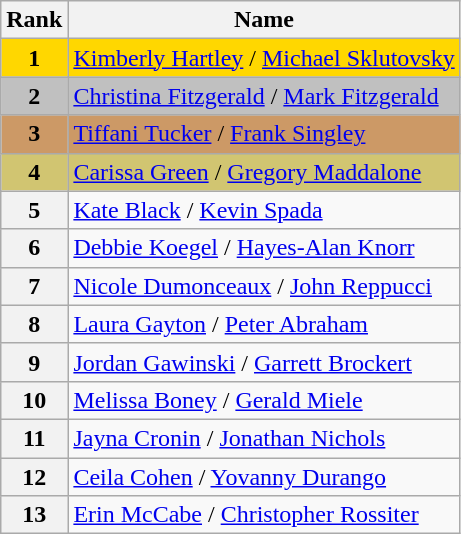<table class="wikitable">
<tr>
<th>Rank</th>
<th>Name</th>
</tr>
<tr bgcolor="gold">
<td align="center"><strong>1</strong></td>
<td><a href='#'>Kimberly Hartley</a> / <a href='#'>Michael Sklutovsky</a></td>
</tr>
<tr bgcolor="silver">
<td align="center"><strong>2</strong></td>
<td><a href='#'>Christina Fitzgerald</a> / <a href='#'> Mark Fitzgerald</a></td>
</tr>
<tr bgcolor="cc9966">
<td align="center"><strong>3</strong></td>
<td><a href='#'>Tiffani Tucker</a> / <a href='#'>Frank Singley</a></td>
</tr>
<tr bgcolor="#d1c571">
<td align="center"><strong>4</strong></td>
<td><a href='#'>Carissa Green</a> / <a href='#'>Gregory Maddalone</a></td>
</tr>
<tr>
<th>5</th>
<td><a href='#'> Kate Black</a> / <a href='#'>Kevin Spada</a></td>
</tr>
<tr>
<th>6</th>
<td><a href='#'>Debbie Koegel</a> / <a href='#'>Hayes-Alan Knorr</a></td>
</tr>
<tr>
<th>7</th>
<td><a href='#'>Nicole Dumonceaux</a> / <a href='#'>John Reppucci</a></td>
</tr>
<tr>
<th>8</th>
<td><a href='#'>Laura Gayton</a> / <a href='#'>Peter Abraham</a></td>
</tr>
<tr>
<th>9</th>
<td><a href='#'>Jordan Gawinski</a> / <a href='#'>Garrett Brockert</a></td>
</tr>
<tr>
<th>10</th>
<td><a href='#'>Melissa Boney</a> / <a href='#'>Gerald Miele</a></td>
</tr>
<tr>
<th>11</th>
<td><a href='#'>Jayna Cronin</a> / <a href='#'> Jonathan Nichols</a></td>
</tr>
<tr>
<th>12</th>
<td><a href='#'>Ceila Cohen</a> / <a href='#'>Yovanny Durango</a></td>
</tr>
<tr>
<th>13</th>
<td><a href='#'>Erin McCabe</a> / <a href='#'>Christopher Rossiter</a></td>
</tr>
</table>
